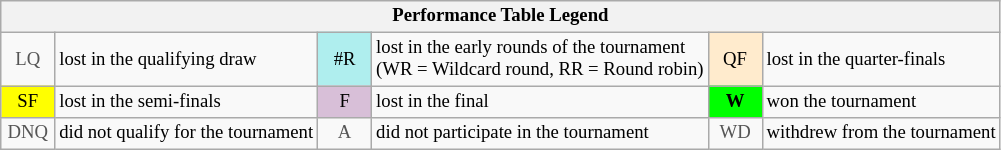<table class="wikitable" style="font-size:78%;">
<tr>
<th colspan="6">Performance Table Legend</th>
</tr>
<tr>
<td align="center" style="color:#555555;" width="30">LQ</td>
<td>lost in the qualifying draw</td>
<td align="center" style="background:#afeeee;">#R</td>
<td>lost in the early rounds of the tournament<br>(WR = Wildcard round, RR = Round robin)</td>
<td align="center" style="background:#ffebcd;">QF</td>
<td>lost in the quarter-finals</td>
</tr>
<tr>
<td align="center" style="background:yellow;">SF</td>
<td>lost in the semi-finals</td>
<td align="center" style="background:#D8BFD8;">F</td>
<td>lost in the final</td>
<td align="center" style="background:#00ff00;"><strong>W</strong></td>
<td>won the tournament</td>
</tr>
<tr>
<td align="center" style="color:#555555;" width="30">DNQ</td>
<td>did not qualify for the tournament</td>
<td align="center" style="color:#555555;" width="30">A</td>
<td>did not participate in the tournament</td>
<td align="center" style="color:#555555;" width="30">WD</td>
<td>withdrew from the tournament</td>
</tr>
</table>
